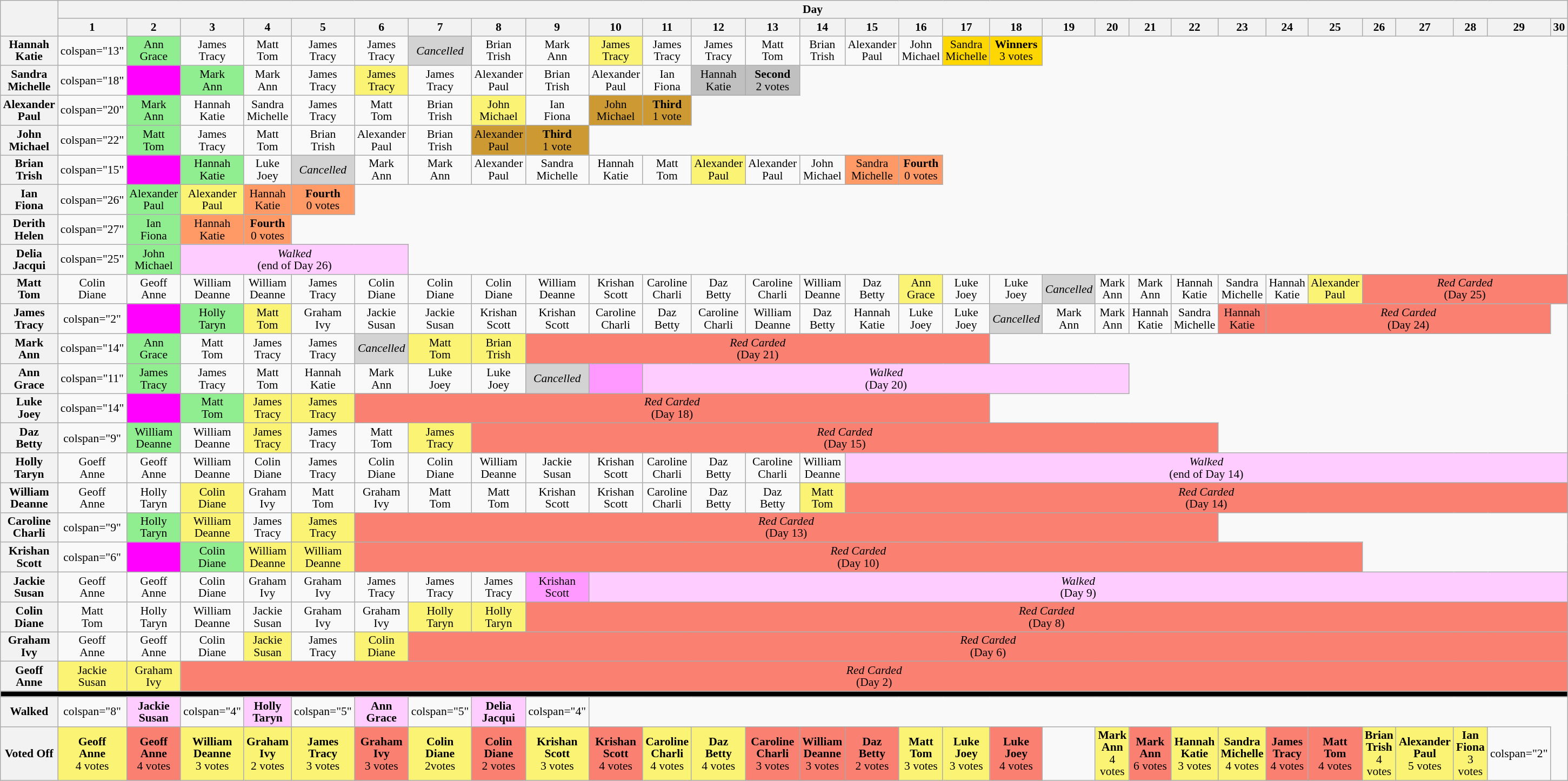<table class="wikitable" style="text-align:center; font-size:90%; line-height:15px;">
<tr>
<th style="width: 7%;" rowspan="2"></th>
<th colspan=30>Day</th>
</tr>
<tr>
<th style="width: 7%;">1</th>
<th style="width: 7%;">2</th>
<th style="width: 7%;">3</th>
<th style="width: 7%;">4</th>
<th style="width: 7%;">5</th>
<th style="width: 7%;">6</th>
<th style="width: 7%;">7</th>
<th style="width: 7%;">8</th>
<th style="width: 7%;">9</th>
<th style="width: 7%;">10</th>
<th style="width: 7%;">11</th>
<th style="width: 7%;">12</th>
<th style="width: 7%;">13</th>
<th style="width: 7%;">14</th>
<th style="width: 7%;">15</th>
<th style="width: 7%;">16</th>
<th style="width: 7%;">17</th>
<th style="width: 7%;">18</th>
<th style="width: 7%;">19</th>
<th style="width: 7%;">20</th>
<th style="width: 7%;">21</th>
<th style="width: 7%;">22</th>
<th style="width: 7%;">23</th>
<th style="width: 7%;">24</th>
<th style="width: 7%;">25</th>
<th style="width: 7%;">26</th>
<th style="width: 7%;">27</th>
<th style="width: 7%;">28</th>
<th style="width: 7%;">29</th>
<th style="width: 7%;">30</th>
</tr>
<tr>
<th>Hannah<br>Katie</th>
<td>colspan="13" </td>
<td style="background:lightgreen">Ann<br>Grace</td>
<td>James<br>Tracy</td>
<td>Matt<br>Tom</td>
<td>James<br>Tracy</td>
<td>James<br>Tracy</td>
<td style="background:lightgrey;"><em>Cancelled</em></td>
<td>Brian<br>Trish</td>
<td>Mark<br>Ann</td>
<td style="background:#fbf373">James<br>Tracy</td>
<td>James<br>Tracy</td>
<td>James<br>Tracy</td>
<td>Matt<br>Tom</td>
<td>Brian<br>Trish</td>
<td>Alexander<br>Paul</td>
<td>John<br>Michael</td>
<td style="background:gold">Sandra<br>Michelle</td>
<td style="background:gold"><strong>Winners</strong><br>3 votes</td>
</tr>
<tr>
<th>Sandra<br>Michelle</th>
<td>colspan="18" </td>
<td style="background:#ff00ff;"></td>
<td style="background:lightgreen">Mark<br>Ann</td>
<td>Mark<br>Ann</td>
<td>James<br>Tracy</td>
<td style="background:#fbf373">James<br>Tracy</td>
<td>James<br>Tracy</td>
<td>Alexander<br>Paul</td>
<td>Brian<br>Trish</td>
<td>Alexander<br>Paul</td>
<td>Ian<br>Fiona</td>
<td style="background:silver">Hannah<br>Katie</td>
<td style="background:silver"><strong>Second</strong><br>2 votes</td>
</tr>
<tr>
<th>Alexander<br>Paul</th>
<td>colspan="20" </td>
<td bgcolor="lightgreen">Mark<br>Ann</td>
<td>Hannah<br>Katie</td>
<td>Sandra<br>Michelle</td>
<td>James<br>Tracy</td>
<td>Matt<br>Tom</td>
<td>Brian<br>Trish</td>
<td bgcolor="#fbf373">John<br>Michael</td>
<td>Ian<br>Fiona</td>
<td bgcolor=#cc9933>John<br>Michael</td>
<td bgcolor=#cc9933><strong>Third</strong><br>1 vote</td>
</tr>
<tr>
<th>John<br>Michael</th>
<td>colspan="22" </td>
<td bgcolor="lightgreen">Matt<br>Tom</td>
<td>James<br>Tracy</td>
<td>Matt<br>Tom</td>
<td>Brian<br>Trish</td>
<td>Alexander<br>Paul</td>
<td>Brian<br>Trish</td>
<td bgcolor=#cc9933>Alexander<br>Paul</td>
<td bgcolor=#cc9933><strong>Third</strong><br>1 vote</td>
</tr>
<tr>
<th>Brian<br>Trish</th>
<td>colspan="15" </td>
<td style="background:#ff00ff;"></td>
<td bgcolor="lightgreen">Hannah<br>Katie</td>
<td>Luke<br>Joey</td>
<td style="background:lightgrey;"><em>Cancelled</em></td>
<td>Mark<br>Ann</td>
<td>Mark<br>Ann</td>
<td>Alexander<br>Paul</td>
<td>Sandra<br>Michelle</td>
<td>Hannah<br>Katie</td>
<td>Matt<br>Tom</td>
<td bgcolor="#fbf373">Alexander<br>Paul</td>
<td>Alexander<br>Paul</td>
<td>John<br>Michael</td>
<td bgcolor="#ff9966">Sandra<br>Michelle</td>
<td bgcolor="#ff9966"><strong>Fourth</strong><br>0 votes</td>
</tr>
<tr>
<th>Ian<br>Fiona</th>
<td>colspan="26" </td>
<td bgcolor="lightgreen">Alexander<br>Paul</td>
<td bgcolor="#fbf373">Alexander<br>Paul</td>
<td bgcolor="#ff9966">Hannah<br>Katie</td>
<td bgcolor="#ff9966"><strong>Fourth</strong><br>0 votes</td>
</tr>
<tr>
<th>Derith<br>Helen</th>
<td>colspan="27" </td>
<td bgcolor="lightgreen">Ian<br>Fiona</td>
<td bgcolor="#ff9966">Hannah<br>Katie</td>
<td bgcolor="#ff9966"><strong>Fourth</strong><br>0 votes</td>
</tr>
<tr>
<th>Delia<br>Jacqui</th>
<td>colspan="25" </td>
<td bgcolor="lightgreen">John<br>Michael </td>
<td colspan="4" bgcolor="#ffccff"><em>Walked</em><br>(end of Day 26)</td>
</tr>
<tr>
<th>Matt<br>Tom</th>
<td>Colin<br>Diane</td>
<td>Geoff<br>Anne</td>
<td>William<br>Deanne</td>
<td>William<br>Deanne</td>
<td>James<br>Tracy</td>
<td>Colin<br>Diane</td>
<td>Colin<br>Diane</td>
<td>Colin<br>Diane</td>
<td>William<br>Deanne</td>
<td>Krishan<br>Scott</td>
<td>Caroline<br>Charli</td>
<td>Daz<br>Betty</td>
<td>Caroline<br>Charli</td>
<td>William<br>Deanne</td>
<td>Daz<br>Betty</td>
<td bgcolor="#fbf373">Ann<br>Grace</td>
<td>Luke<br>Joey</td>
<td>Luke<br>Joey</td>
<td style="background:lightgrey;"><em>Cancelled</em></td>
<td>Mark<br>Ann</td>
<td>Mark<br>Ann</td>
<td>Hannah<br>Katie</td>
<td>Sandra<br>Michelle</td>
<td>Hannah<br>Katie</td>
<td bgcolor="#fbf373">Alexander<br>Paul</td>
<td colspan="5" bgcolor="#fa8072"><em>Red Carded</em><br>(Day 25)</td>
</tr>
<tr>
<th>James<br>Tracy</th>
<td>colspan="2" </td>
<td style="background:#ff00ff;"></td>
<td bgcolor="lightgreen">Holly<br>Taryn</td>
<td bgcolor="#fbf373">Matt<br>Tom</td>
<td>Graham<br>Ivy</td>
<td>Jackie<br>Susan</td>
<td>Jackie<br>Susan</td>
<td>Krishan<br>Scott</td>
<td>Krishan<br>Scott</td>
<td>Caroline<br>Charli</td>
<td>Daz<br>Betty</td>
<td>Caroline<br>Charli</td>
<td>William<br>Deanne</td>
<td>Daz<br>Betty</td>
<td>Hannah<br>Katie</td>
<td>Luke<br>Joey</td>
<td>Luke<br>Joey</td>
<td style="background:lightgrey;"><em>Cancelled</em></td>
<td>Mark<br>Ann</td>
<td>Mark<br>Ann</td>
<td>Hannah<br>Katie</td>
<td>Sandra<br>Michelle</td>
<td bgcolor="#fa8072">Hannah<br>Katie </td>
<td colspan="6" bgcolor="#fa8072"><em>Red Carded</em><br>(Day 24)</td>
</tr>
<tr>
<th>Mark<br>Ann</th>
<td>colspan="14" </td>
<td bgcolor="lightgreen">Ann<br>Grace</td>
<td>Matt<br>Tom</td>
<td>James<br>Tracy</td>
<td>James<br>Tracy</td>
<td style="background:lightgrey;"><em>Cancelled</em></td>
<td bgcolor="#fbf373">Matt<br>Tom</td>
<td bgcolor="#fbf373">Brian<br>Trish</td>
<td colspan="9" bgcolor="#fa8072"><em>Red Carded</em><br>(Day 21)</td>
</tr>
<tr>
<th>Ann<br>Grace</th>
<td>colspan="11" </td>
<td bgcolor="lightgreen">James<br>Tracy</td>
<td>James<br>Tracy</td>
<td>Matt<br>Tom</td>
<td>Hannah<br>Katie</td>
<td>Mark<br>Ann</td>
<td>Luke<br>Joey</td>
<td>Luke<br>Joey</td>
<td style="background:lightgrey;"><em>Cancelled</em></td>
<td style="background:#ff99ff;"></td>
<td colspan="10" bgcolor="#ffccff"><em>Walked</em><br>(Day 20)</td>
</tr>
<tr>
<th>Luke<br>Joey</th>
<td>colspan="14" </td>
<td style="background:#ff00ff;"></td>
<td bgcolor="lightgreen">Matt<br>Tom</td>
<td bgcolor="#fbf373">James<br>Tracy</td>
<td bgcolor="#fbf373">James<br>Tracy</td>
<td colspan="12" bgcolor="#fa8072"><em>Red Carded</em><br>(Day 18)</td>
</tr>
<tr>
<th>Daz<br>Betty</th>
<td>colspan="9" </td>
<td bgcolor="lightgreen">William<br>Deanne</td>
<td>William<br>Deanne</td>
<td bgcolor="#fbf373">James<br>Tracy</td>
<td>James<br>Tracy</td>
<td>Matt<br>Tom</td>
<td bgcolor="#fbf373">James<br>Tracy</td>
<td colspan="15" bgcolor="#fa8072"><em>Red Carded</em><br>(Day 15)</td>
</tr>
<tr>
<th>Holly<br>Taryn</th>
<td>Goeff<br>Anne</td>
<td>Geoff<br>Anne</td>
<td>William<br>Deanne</td>
<td>Colin<br>Diane</td>
<td>James<br>Tracy</td>
<td>Colin<br>Diane</td>
<td>Colin<br>Diane</td>
<td>William<br>Deanne</td>
<td>Jackie<br>Susan</td>
<td>Krishan<br>Scott</td>
<td>Caroline<br>Charli</td>
<td>Daz<br>Betty</td>
<td>Caroline<br>Charli</td>
<td>William<br>Deanne</td>
<td colspan="16" bgcolor="#ffccff"><em>Walked</em><br>(end of Day 14)</td>
</tr>
<tr>
<th>William<br>Deanne</th>
<td>Geoff<br>Anne</td>
<td>Holly<br>Taryn</td>
<td bgcolor="#fbf373">Colin<br>Diane</td>
<td>Graham<br>Ivy</td>
<td>Matt<br>Tom</td>
<td>Graham<br>Ivy</td>
<td>Matt<br>Tom</td>
<td>Matt<br>Tom</td>
<td>Krishan<br>Scott</td>
<td>Krishan<br>Scott</td>
<td>Caroline<br>Charli</td>
<td>Daz<br>Betty</td>
<td>Daz<br>Betty</td>
<td bgcolor="#fbf373">Matt<br>Tom</td>
<td colspan="16" bgcolor="#fa8072"><em>Red Carded</em><br>(Day 14)</td>
</tr>
<tr>
<th>Caroline<br>Charli</th>
<td>colspan="9" </td>
<td bgcolor="lightgreen">Holly<br>Taryn</td>
<td bgcolor="#fbf373">William<br>Deanne</td>
<td>James<br>Tracy</td>
<td bgcolor="#fbf373">James<br>Tracy</td>
<td colspan="17" bgcolor="#fa8072"><em>Red Carded</em><br>(Day 13)</td>
</tr>
<tr>
<th>Krishan<br>Scott</th>
<td>colspan="6" </td>
<td style="background:#ff00ff;"></td>
<td bgcolor="lightgreen">Colin<br>Diane</td>
<td bgcolor="#fbf373">William<br>Deanne</td>
<td bgcolor="#fbf373">William<br>Deanne</td>
<td colspan="20" bgcolor="#fa8072"><em>Red Carded</em><br>(Day 10)</td>
</tr>
<tr>
<th>Jackie<br>Susan</th>
<td>Geoff<br>Anne</td>
<td>Geoff<br>Anne</td>
<td>Colin<br>Diane</td>
<td>Graham<br>Ivy</td>
<td>Graham<br>Ivy</td>
<td>James<br>Tracy</td>
<td>James<br>Tracy</td>
<td>James<br>Tracy</td>
<td style="background:#ff99ff;">Krishan<br>Scott</td>
<td colspan="21" bgcolor="#ffccff"><em>Walked</em><br>(Day 9)</td>
</tr>
<tr>
<th>Colin<br>Diane</th>
<td>Matt<br>Tom</td>
<td>Holly<br>Taryn</td>
<td>William<br>Deanne</td>
<td>Jackie<br>Susan</td>
<td>Graham<br>Ivy</td>
<td>Graham<br>Ivy</td>
<td bgcolor="#fbf373">Holly<br>Taryn</td>
<td bgcolor="#fbf373">Holly<br>Taryn</td>
<td colspan="22" bgcolor="#fa8072"><em>Red Carded</em><br>(Day 8)</td>
</tr>
<tr>
<th>Graham<br>Ivy</th>
<td>Geoff<br>Anne</td>
<td>Geoff<br>Anne</td>
<td>Colin<br>Diane</td>
<td bgcolor="#fbf373">Jackie<br>Susan</td>
<td>James<br>Tracy</td>
<td bgcolor="#fbf373">Colin<br>Diane</td>
<td colspan="24" bgcolor="#fa8072"><em>Red Carded</em><br>(Day 6)</td>
</tr>
<tr>
<th>Geoff<br>Anne</th>
<td bgcolor="#fbf373">Jackie<br>Susan</td>
<td bgcolor="#fbf373">Graham<br>Ivy</td>
<td colspan="28" bgcolor="#fa8072"><em>Red Carded</em><br>(Day 2)</td>
</tr>
<tr>
<th style="background:black;" colspan="31"></th>
</tr>
<tr>
<th>Walked</th>
<td>colspan="8" </td>
<td bgcolor="#ffccff"><strong>Jackie<br>Susan</strong></td>
<td>colspan="4" </td>
<td bgcolor="#ffccff"><strong>Holly<br>Taryn</strong></td>
<td>colspan="5" </td>
<td bgcolor="#ffccff"><strong>Ann<br>Grace</strong></td>
<td>colspan="5" </td>
<td bgcolor="#ffccff"><strong>Delia<br>Jacqui</strong></td>
<td>colspan="4" </td>
</tr>
<tr>
<th>Voted Off</th>
<td bgcolor="#fbf373"><strong>Geoff<br>Anne</strong><br>4 votes</td>
<td bgcolor="#fa8072"><strong>Geoff<br>Anne</strong><br>4 votes</td>
<td bgcolor="#fbf373"><strong>William<br>Deanne</strong><br>3 votes</td>
<td bgcolor="#fbf373"><strong>Graham<br>Ivy</strong><br>2 votes</td>
<td bgcolor="#fbf373"><strong>James<br>Tracy</strong><br>3 votes</td>
<td bgcolor="#fa8072"><strong>Graham<br>Ivy</strong><br>3 votes</td>
<td bgcolor="#fbf373"><strong>Colin<br>Diane</strong><br>2votes</td>
<td bgcolor="#fa8072"><strong>Colin<br>Diane</strong><br>2 votes</td>
<td bgcolor="#fbf373"><strong>Krishan<br>Scott</strong><br>3 votes</td>
<td bgcolor="#fa8072"><strong>Krishan<br>Scott</strong><br>4 votes</td>
<td bgcolor="#fbf373"><strong>Caroline<br>Charli</strong><br>4 votes</td>
<td bgcolor="#fbf373"><strong>Daz<br>Betty</strong><br>4 votes</td>
<td bgcolor="#fa8072"><strong>Caroline<br>Charli</strong><br>3 votes</td>
<td bgcolor="#fa8072"><strong>William<br>Deanne</strong><br>3 votes</td>
<td bgcolor="#fa8072"><strong>Daz<br>Betty</strong><br>2 votes</td>
<td bgcolor="#fbf373"><strong>Matt<br>Tom</strong><br>3 votes</td>
<td bgcolor="#fbf373"><strong>Luke<br>Joey</strong><br>3 votes</td>
<td bgcolor="#fa8072"><strong>Luke<br>Joey</strong><br>4 votes</td>
<td></td>
<td bgcolor="#fbf373"><strong>Mark<br>Ann</strong><br>4 votes</td>
<td bgcolor="#fa8072"><strong>Mark<br>Ann</strong><br>6 votes</td>
<td bgcolor="#fbf373"><strong>Hannah<br>Katie</strong><br>3 votes</td>
<td bgcolor="#fbf373"><strong>Sandra<br>Michelle</strong><br>4 votes</td>
<td bgcolor="#fa8072"><strong>James<br>Tracy</strong><br>4 votes</td>
<td bgcolor="#fa8072"><strong>Matt<br>Tom</strong><br>4 votes</td>
<td bgcolor="#fbf373"><strong>Brian<br>Trish</strong><br>4 votes</td>
<td bgcolor="#fbf373"><strong>Alexander<br>Paul</strong><br>5 votes</td>
<td bgcolor="#fbf373"><strong>Ian<br>Fiona</strong><br>3 votes</td>
<td>colspan="2" </td>
</tr>
</table>
